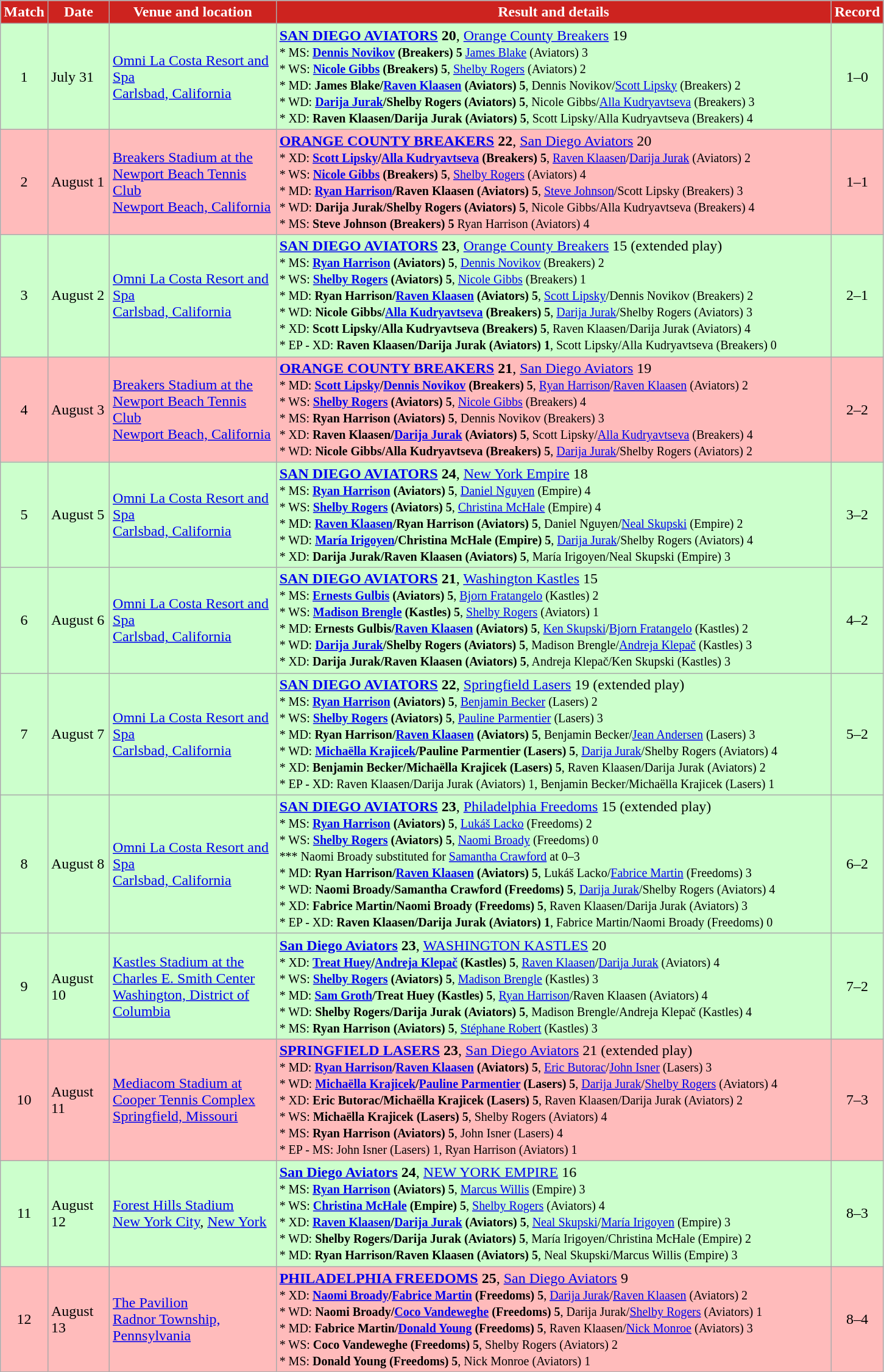<table class="wikitable" style="text-align:left">
<tr>
<th style="background:#CD231F; color:white" width="25px">Match</th>
<th style="background:#CD231F; color:white" width="60px">Date</th>
<th style="background:#CD231F; color:white" width="175px">Venue and location</th>
<th style="background:#CD231F; color:white" width="600px">Result and details</th>
<th style="background:#CD231F; color:white" width="25px">Record</th>
</tr>
<tr bgcolor="ccffcc">
<td style="text-align:center">1</td>
<td>July 31</td>
<td><a href='#'>Omni La Costa Resort and Spa</a><br><a href='#'>Carlsbad, California</a></td>
<td><strong><a href='#'>SAN DIEGO AVIATORS</a> 20</strong>, <a href='#'>Orange County Breakers</a> 19<br><small>* MS: <strong><a href='#'>Dennis Novikov</a> (Breakers) 5</strong> <a href='#'>James Blake</a> (Aviators) 3<br>* WS: <strong><a href='#'>Nicole Gibbs</a> (Breakers) 5</strong>, <a href='#'>Shelby Rogers</a> (Aviators) 2<br>* MD: <strong>James Blake/<a href='#'>Raven Klaasen</a> (Aviators) 5</strong>, Dennis Novikov/<a href='#'>Scott Lipsky</a> (Breakers) 2<br>* WD: <strong><a href='#'>Darija Jurak</a>/Shelby Rogers (Aviators) 5</strong>, Nicole Gibbs/<a href='#'>Alla Kudryavtseva</a> (Breakers) 3<br>* XD: <strong>Raven Klaasen/Darija Jurak (Aviators) 5</strong>, Scott Lipsky/Alla Kudryavtseva (Breakers) 4</small></td>
<td style="text-align:center">1–0</td>
</tr>
<tr bgcolor="ffbbbb">
<td style="text-align:center">2</td>
<td>August 1</td>
<td><a href='#'>Breakers Stadium at the Newport Beach Tennis Club</a><br><a href='#'>Newport Beach, California</a></td>
<td><strong><a href='#'>ORANGE COUNTY BREAKERS</a> 22</strong>, <a href='#'>San Diego Aviators</a> 20<br><small>* XD: <strong><a href='#'>Scott Lipsky</a>/<a href='#'>Alla Kudryavtseva</a> (Breakers) 5</strong>, <a href='#'>Raven Klaasen</a>/<a href='#'>Darija Jurak</a> (Aviators) 2<br>* WS: <strong><a href='#'>Nicole Gibbs</a> (Breakers) 5</strong>, <a href='#'>Shelby Rogers</a> (Aviators) 4<br>* MD: <strong><a href='#'>Ryan Harrison</a>/Raven Klaasen (Aviators) 5</strong>, <a href='#'>Steve Johnson</a>/Scott Lipsky (Breakers) 3<br>* WD: <strong>Darija Jurak/Shelby Rogers (Aviators) 5</strong>, Nicole Gibbs/Alla Kudryavtseva (Breakers) 4<br>* MS: <strong>Steve Johnson (Breakers) 5</strong> Ryan Harrison (Aviators) 4</small></td>
<td style="text-align:center">1–1</td>
</tr>
<tr bgcolor="ccffcc">
<td style="text-align:center">3</td>
<td>August 2</td>
<td><a href='#'>Omni La Costa Resort and Spa</a><br><a href='#'>Carlsbad, California</a></td>
<td><strong><a href='#'>SAN DIEGO AVIATORS</a> 23</strong>, <a href='#'>Orange County Breakers</a> 15 (extended play)<br><small>* MS: <strong><a href='#'>Ryan Harrison</a> (Aviators) 5</strong>, <a href='#'>Dennis Novikov</a> (Breakers) 2<br>* WS: <strong><a href='#'>Shelby Rogers</a> (Aviators) 5</strong>, <a href='#'>Nicole Gibbs</a> (Breakers) 1<br>* MD: <strong>Ryan Harrison/<a href='#'>Raven Klaasen</a> (Aviators) 5</strong>, <a href='#'>Scott Lipsky</a>/Dennis Novikov (Breakers) 2<br>* WD: <strong>Nicole Gibbs/<a href='#'>Alla Kudryavtseva</a> (Breakers) 5</strong>, <a href='#'>Darija Jurak</a>/Shelby Rogers (Aviators) 3<br>* XD: <strong>Scott Lipsky/Alla Kudryavtseva (Breakers) 5</strong>, Raven Klaasen/Darija Jurak (Aviators) 4<br>* EP - XD: <strong>Raven Klaasen/Darija Jurak (Aviators) 1</strong>, Scott Lipsky/Alla Kudryavtseva (Breakers) 0</small></td>
<td style="text-align:center">2–1</td>
</tr>
<tr bgcolor="ffbbbb">
<td style="text-align:center">4</td>
<td>August 3</td>
<td><a href='#'>Breakers Stadium at the Newport Beach Tennis Club</a><br><a href='#'>Newport Beach, California</a></td>
<td><strong><a href='#'>ORANGE COUNTY BREAKERS</a> 21</strong>, <a href='#'>San Diego Aviators</a> 19<br><small>* MD: <strong><a href='#'>Scott Lipsky</a>/<a href='#'>Dennis Novikov</a> (Breakers) 5</strong>, <a href='#'>Ryan Harrison</a>/<a href='#'>Raven Klaasen</a> (Aviators) 2<br>* WS: <strong><a href='#'>Shelby Rogers</a> (Aviators) 5</strong>, <a href='#'>Nicole Gibbs</a> (Breakers) 4<br>* MS: <strong>Ryan Harrison (Aviators) 5</strong>, Dennis Novikov (Breakers) 3<br>* XD: <strong>Raven Klaasen/<a href='#'>Darija Jurak</a> (Aviators) 5</strong>, Scott Lipsky/<a href='#'>Alla Kudryavtseva</a> (Breakers) 4<br>* WD: <strong>Nicole Gibbs/Alla Kudryavtseva (Breakers) 5</strong>, <a href='#'>Darija Jurak</a>/Shelby Rogers (Aviators) 2</small></td>
<td style="text-align:center">2–2</td>
</tr>
<tr bgcolor="ccffcc">
<td style="text-align:center">5</td>
<td>August 5</td>
<td><a href='#'>Omni La Costa Resort and Spa</a><br><a href='#'>Carlsbad, California</a></td>
<td><strong><a href='#'>SAN DIEGO AVIATORS</a> 24</strong>, <a href='#'>New York Empire</a> 18<br><small>* MS: <strong><a href='#'>Ryan Harrison</a> (Aviators) 5</strong>, <a href='#'>Daniel Nguyen</a> (Empire) 4<br>* WS: <strong><a href='#'>Shelby Rogers</a> (Aviators) 5</strong>, <a href='#'>Christina McHale</a> (Empire) 4<br>* MD: <strong><a href='#'>Raven Klaasen</a>/Ryan Harrison (Aviators) 5</strong>, Daniel Nguyen/<a href='#'>Neal Skupski</a> (Empire) 2<br>* WD: <strong><a href='#'>María Irigoyen</a>/Christina McHale (Empire) 5</strong>, <a href='#'>Darija Jurak</a>/Shelby Rogers (Aviators) 4<br>* XD: <strong>Darija Jurak/Raven Klaasen (Aviators) 5</strong>, María Irigoyen/Neal Skupski (Empire) 3</small></td>
<td style="text-align:center">3–2</td>
</tr>
<tr bgcolor="ccffcc">
<td style="text-align:center">6</td>
<td>August 6</td>
<td><a href='#'>Omni La Costa Resort and Spa</a><br><a href='#'>Carlsbad, California</a></td>
<td><strong><a href='#'>SAN DIEGO AVIATORS</a> 21</strong>, <a href='#'>Washington Kastles</a> 15<br><small>* MS: <strong><a href='#'>Ernests Gulbis</a> (Aviators) 5</strong>, <a href='#'>Bjorn Fratangelo</a> (Kastles) 2<br>* WS: <strong><a href='#'>Madison Brengle</a> (Kastles) 5</strong>, <a href='#'>Shelby Rogers</a> (Aviators) 1<br>* MD: <strong>Ernests Gulbis/<a href='#'>Raven Klaasen</a> (Aviators) 5</strong>, <a href='#'>Ken Skupski</a>/<a href='#'>Bjorn Fratangelo</a> (Kastles) 2<br>* WD: <strong><a href='#'>Darija Jurak</a>/Shelby Rogers (Aviators) 5</strong>, Madison Brengle/<a href='#'>Andreja Klepač</a> (Kastles) 3<br>* XD: <strong>Darija Jurak/Raven Klaasen (Aviators) 5</strong>, Andreja Klepač/Ken Skupski (Kastles) 3</small></td>
<td style="text-align:center">4–2</td>
</tr>
<tr bgcolor="ccffcc">
<td style="text-align:center">7</td>
<td>August 7</td>
<td><a href='#'>Omni La Costa Resort and Spa</a><br><a href='#'>Carlsbad, California</a></td>
<td><strong><a href='#'>SAN DIEGO AVIATORS</a> 22</strong>, <a href='#'>Springfield Lasers</a> 19 (extended play)<br><small>* MS: <strong><a href='#'>Ryan Harrison</a> (Aviators) 5</strong>, <a href='#'>Benjamin Becker</a> (Lasers) 2<br>* WS: <strong><a href='#'>Shelby Rogers</a> (Aviators) 5</strong>, <a href='#'>Pauline Parmentier</a> (Lasers) 3<br>* MD: <strong>Ryan Harrison/<a href='#'>Raven Klaasen</a> (Aviators) 5</strong>, Benjamin Becker/<a href='#'>Jean Andersen</a> (Lasers) 3<br>* WD: <strong><a href='#'>Michaëlla Krajicek</a>/Pauline Parmentier (Lasers) 5</strong>, <a href='#'>Darija Jurak</a>/Shelby Rogers (Aviators) 4<br>* XD: <strong>Benjamin Becker/Michaëlla Krajicek (Lasers) 5</strong>, Raven Klaasen/Darija Jurak (Aviators) 2<br>* EP - XD: Raven Klaasen/Darija Jurak (Aviators) 1, Benjamin Becker/Michaëlla Krajicek (Lasers) 1</small></td>
<td style="text-align:center">5–2</td>
</tr>
<tr bgcolor="ccffcc">
<td style="text-align:center">8</td>
<td>August 8</td>
<td><a href='#'>Omni La Costa Resort and Spa</a><br><a href='#'>Carlsbad, California</a></td>
<td><strong><a href='#'>SAN DIEGO AVIATORS</a> 23</strong>, <a href='#'>Philadelphia Freedoms</a> 15 (extended play)<br><small>* MS: <strong><a href='#'>Ryan Harrison</a> (Aviators) 5</strong>, <a href='#'>Lukáš Lacko</a> (Freedoms) 2<br>* WS: <strong><a href='#'>Shelby Rogers</a> (Aviators) 5</strong>, <a href='#'>Naomi Broady</a> (Freedoms) 0<br>*** Naomi Broady substituted for <a href='#'>Samantha Crawford</a> at 0–3<br>* MD: <strong>Ryan Harrison/<a href='#'>Raven Klaasen</a> (Aviators) 5</strong>, Lukáš Lacko/<a href='#'>Fabrice Martin</a> (Freedoms) 3<br>* WD: <strong>Naomi Broady/Samantha Crawford (Freedoms) 5</strong>, <a href='#'>Darija Jurak</a>/Shelby Rogers (Aviators) 4<br>* XD: <strong>Fabrice Martin/Naomi Broady (Freedoms) 5</strong>, Raven Klaasen/Darija Jurak (Aviators) 3<br>* EP - XD: <strong>Raven Klaasen/Darija Jurak (Aviators) 1</strong>, Fabrice Martin/Naomi Broady (Freedoms) 0</small></td>
<td style="text-align:center">6–2</td>
</tr>
<tr bgcolor="ccffcc">
<td style="text-align:center">9</td>
<td>August 10</td>
<td><a href='#'>Kastles Stadium at the Charles E. Smith Center</a><br><a href='#'>Washington, District of Columbia</a></td>
<td><strong><a href='#'>San Diego Aviators</a> 23</strong>, <a href='#'>WASHINGTON KASTLES</a> 20<br><small>* XD: <strong><a href='#'>Treat Huey</a>/<a href='#'>Andreja Klepač</a> (Kastles) 5</strong>, <a href='#'>Raven Klaasen</a>/<a href='#'>Darija Jurak</a> (Aviators) 4<br>* WS: <strong><a href='#'>Shelby Rogers</a> (Aviators) 5</strong>, <a href='#'>Madison Brengle</a> (Kastles) 3<br>* MD: <strong><a href='#'>Sam Groth</a>/Treat Huey (Kastles) 5</strong>, <a href='#'>Ryan Harrison</a>/Raven Klaasen (Aviators) 4<br>* WD: <strong>Shelby Rogers/Darija Jurak (Aviators) 5</strong>, Madison Brengle/Andreja Klepač (Kastles) 4<br>* MS: <strong>Ryan Harrison (Aviators) 5</strong>, <a href='#'>Stéphane Robert</a> (Kastles) 3</small></td>
<td style="text-align:center">7–2</td>
</tr>
<tr bgcolor="ffbbbb">
<td style="text-align:center">10</td>
<td>August 11</td>
<td><a href='#'>Mediacom Stadium at Cooper Tennis Complex</a><br><a href='#'>Springfield, Missouri</a></td>
<td><strong><a href='#'>SPRINGFIELD LASERS</a> 23</strong>, <a href='#'>San Diego Aviators</a> 21 (extended play)<br><small>* MD: <strong><a href='#'>Ryan Harrison</a>/<a href='#'>Raven Klaasen</a> (Aviators) 5</strong>, <a href='#'>Eric Butorac</a>/<a href='#'>John Isner</a> (Lasers) 3<br>* WD: <strong><a href='#'>Michaëlla Krajicek</a>/<a href='#'>Pauline Parmentier</a> (Lasers) 5</strong>, <a href='#'>Darija Jurak</a>/<a href='#'>Shelby Rogers</a> (Aviators) 4<br>* XD: <strong>Eric Butorac/Michaëlla Krajicek (Lasers) 5</strong>, Raven Klaasen/Darija Jurak (Aviators) 2<br>* WS: <strong>Michaëlla Krajicek (Lasers) 5</strong>, Shelby Rogers (Aviators) 4<br>* MS: <strong>Ryan Harrison (Aviators) 5</strong>, John Isner (Lasers) 4<br>* EP - MS: John Isner (Lasers) 1, Ryan Harrison (Aviators) 1</small></td>
<td style="text-align:center">7–3</td>
</tr>
<tr bgcolor="ccffcc">
<td style="text-align:center">11</td>
<td>August 12</td>
<td><a href='#'>Forest Hills Stadium</a><br><a href='#'>New York City</a>, <a href='#'>New York</a></td>
<td><strong><a href='#'>San Diego Aviators</a> 24</strong>, <a href='#'>NEW YORK EMPIRE</a> 16<br><small>* MS: <strong><a href='#'>Ryan Harrison</a> (Aviators) 5</strong>, <a href='#'>Marcus Willis</a> (Empire) 3<br>* WS: <strong><a href='#'>Christina McHale</a> (Empire) 5</strong>, <a href='#'>Shelby Rogers</a> (Aviators) 4<br>* XD: <strong><a href='#'>Raven Klaasen</a>/<a href='#'>Darija Jurak</a> (Aviators) 5</strong>, <a href='#'>Neal Skupski</a>/<a href='#'>María Irigoyen</a> (Empire) 3<br>* WD: <strong>Shelby Rogers/Darija Jurak (Aviators) 5</strong>, María Irigoyen/Christina McHale (Empire) 2<br>* MD: <strong>Ryan Harrison/Raven Klaasen (Aviators) 5</strong>, Neal Skupski/Marcus Willis (Empire) 3</small></td>
<td style="text-align:center">8–3</td>
</tr>
<tr bgcolor="ffbbbb">
<td style="text-align:center">12</td>
<td>August 13</td>
<td><a href='#'>The Pavilion</a><br><a href='#'>Radnor Township, Pennsylvania</a></td>
<td><strong><a href='#'>PHILADELPHIA FREEDOMS</a> 25</strong>, <a href='#'>San Diego Aviators</a> 9<br><small>* XD: <strong><a href='#'>Naomi Broady</a>/<a href='#'>Fabrice Martin</a> (Freedoms) 5</strong>, <a href='#'>Darija Jurak</a>/<a href='#'>Raven Klaasen</a> (Aviators) 2<br>* WD: <strong>Naomi Broady/<a href='#'>Coco Vandeweghe</a> (Freedoms) 5</strong>, Darija Jurak/<a href='#'>Shelby Rogers</a> (Aviators) 1<br>* MD: <strong>Fabrice Martin/<a href='#'>Donald Young</a> (Freedoms) 5</strong>, Raven Klaasen/<a href='#'>Nick Monroe</a> (Aviators) 3<br>* WS: <strong>Coco Vandeweghe (Freedoms) 5</strong>, Shelby Rogers (Aviators) 2<br>* MS: <strong>Donald Young (Freedoms) 5</strong>, Nick Monroe (Aviators) 1</small></td>
<td style="text-align:center">8–4</td>
</tr>
</table>
